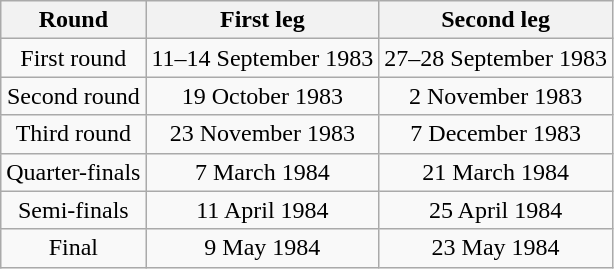<table class="wikitable" style="text-align:center">
<tr>
<th>Round</th>
<th>First leg</th>
<th>Second leg</th>
</tr>
<tr>
<td>First round</td>
<td>11–14 September 1983</td>
<td>27–28 September 1983</td>
</tr>
<tr>
<td>Second round</td>
<td>19 October 1983</td>
<td>2 November 1983</td>
</tr>
<tr>
<td>Third round</td>
<td>23 November 1983</td>
<td>7 December 1983</td>
</tr>
<tr>
<td>Quarter-finals</td>
<td>7 March 1984</td>
<td>21 March 1984</td>
</tr>
<tr>
<td>Semi-finals</td>
<td>11 April 1984</td>
<td>25 April 1984</td>
</tr>
<tr>
<td>Final</td>
<td>9 May 1984</td>
<td>23 May 1984</td>
</tr>
</table>
